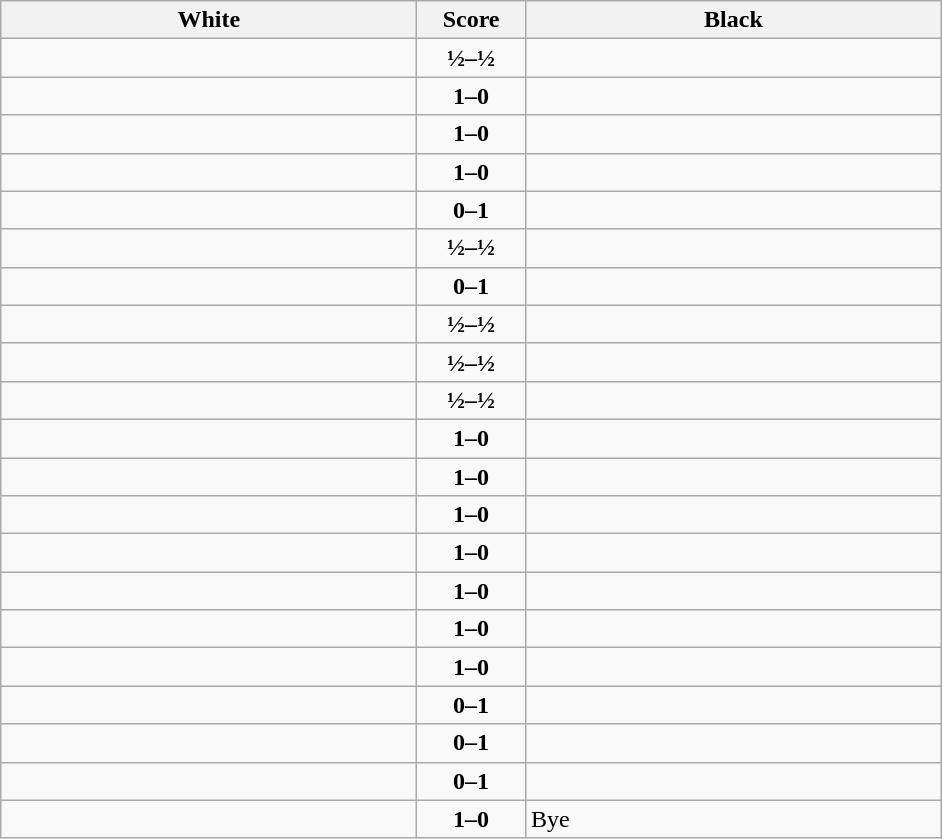<table class="wikitable" style="text-align: center;">
<tr>
<th align="right" width="270">White</th>
<th width="65">Score</th>
<th align="left" width="270">Black</th>
</tr>
<tr>
<td align=left></td>
<td align=center><strong>½–½</strong></td>
<td align=left></td>
</tr>
<tr>
<td align=left><strong></strong></td>
<td align=center><strong>1–0</strong></td>
<td align=left></td>
</tr>
<tr>
<td align=left><strong></strong></td>
<td align=center><strong>1–0</strong></td>
<td align=left></td>
</tr>
<tr>
<td align=left><strong></strong></td>
<td align=center><strong>1–0</strong></td>
<td align=left></td>
</tr>
<tr>
<td align=left></td>
<td align=center><strong>0–1</strong></td>
<td align=left><strong></strong></td>
</tr>
<tr>
<td align=left></td>
<td align=center><strong>½–½</strong></td>
<td align=left></td>
</tr>
<tr>
<td align=left></td>
<td align=center><strong>0–1</strong></td>
<td align=left><strong></strong></td>
</tr>
<tr>
<td align=left></td>
<td align=center><strong>½–½</strong></td>
<td align=left></td>
</tr>
<tr>
<td align=left></td>
<td align=center><strong>½–½</strong></td>
<td align=left></td>
</tr>
<tr>
<td align=left></td>
<td align=center><strong>½–½</strong></td>
<td align=left></td>
</tr>
<tr>
<td align=left><strong></strong></td>
<td align=center><strong>1–0</strong></td>
<td align=left></td>
</tr>
<tr>
<td align=left><strong></strong></td>
<td align=center><strong>1–0</strong></td>
<td align=left></td>
</tr>
<tr>
<td align=left><strong></strong></td>
<td align=center><strong>1–0</strong></td>
<td align=left></td>
</tr>
<tr>
<td align=left><strong></strong></td>
<td align=center><strong>1–0</strong></td>
<td align=left></td>
</tr>
<tr>
<td align=left><strong></strong></td>
<td align=center><strong>1–0</strong></td>
<td align=left></td>
</tr>
<tr>
<td align=left><strong></strong></td>
<td align=center><strong>1–0</strong></td>
<td align=left></td>
</tr>
<tr>
<td align=left><strong></strong></td>
<td align=center><strong>1–0</strong></td>
<td align=left></td>
</tr>
<tr>
<td align=left></td>
<td align=center><strong>0–1</strong></td>
<td align=left><strong></strong></td>
</tr>
<tr>
<td align=left></td>
<td align=center><strong>0–1</strong></td>
<td align=left><strong></strong></td>
</tr>
<tr>
<td align=left></td>
<td align=center><strong>0–1</strong></td>
<td align=left><strong></strong></td>
</tr>
<tr>
<td align=left><strong></strong></td>
<td align=center><strong>1–0</strong></td>
<td align=left>Bye</td>
</tr>
</table>
